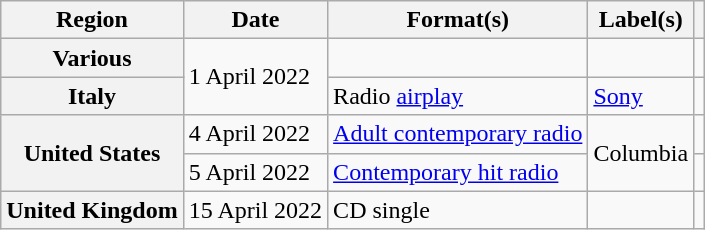<table class="wikitable plainrowheaders">
<tr>
<th scope="col">Region</th>
<th scope="col">Date</th>
<th scope="col">Format(s)</th>
<th scope="col">Label(s)</th>
<th scope="col"></th>
</tr>
<tr>
<th scope="row">Various</th>
<td rowspan="2">1 April 2022</td>
<td></td>
<td></td>
<td style="text-align:center;"></td>
</tr>
<tr>
<th scope="row">Italy</th>
<td>Radio <a href='#'>airplay</a></td>
<td><a href='#'>Sony</a></td>
<td style="text-align:center;"></td>
</tr>
<tr>
<th scope="row" rowspan="2">United States</th>
<td>4 April 2022</td>
<td><a href='#'>Adult contemporary radio</a></td>
<td rowspan="2">Columbia</td>
<td style="text-align:center;"></td>
</tr>
<tr>
<td>5 April 2022</td>
<td><a href='#'>Contemporary hit radio</a></td>
<td style="text-align:center;"></td>
</tr>
<tr>
<th scope="row">United Kingdom</th>
<td>15 April 2022</td>
<td>CD single</td>
<td></td>
<td style="text-align:center;"></td>
</tr>
</table>
